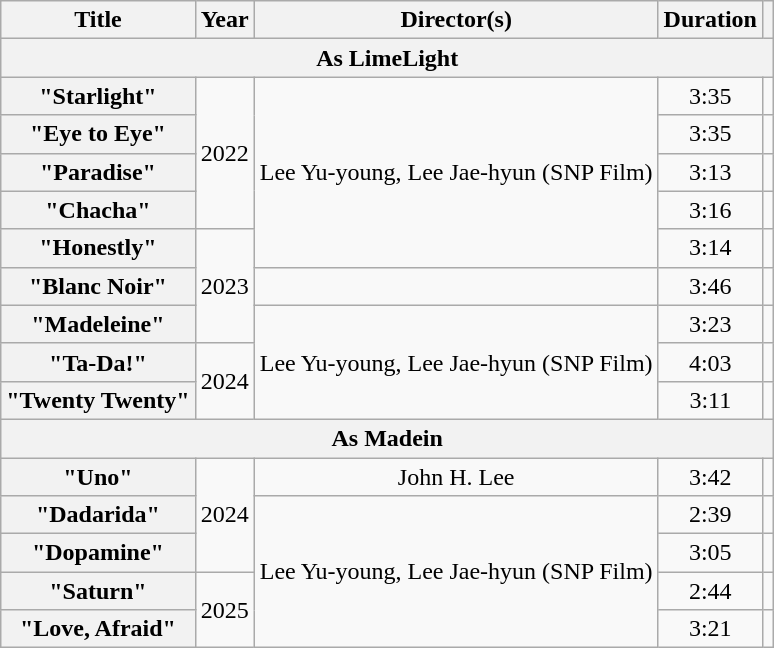<table class="wikitable plainrowheaders" style="text-align:center">
<tr>
<th scope="col">Title</th>
<th scope="col">Year</th>
<th scope="col">Director(s)</th>
<th scope="col">Duration</th>
<th scope="col"></th>
</tr>
<tr>
<th scope="col" colspan="5">As LimeLight</th>
</tr>
<tr>
<th scope="row">"Starlight"</th>
<td rowspan="4">2022</td>
<td rowspan="5">Lee Yu-young, Lee Jae-hyun (SNP Film)</td>
<td>3:35</td>
<td></td>
</tr>
<tr>
<th scope="row">"Eye to Eye"</th>
<td>3:35</td>
<td></td>
</tr>
<tr>
<th scope="row">"Paradise"</th>
<td>3:13</td>
<td></td>
</tr>
<tr>
<th scope="row">"Chacha"</th>
<td>3:16</td>
<td></td>
</tr>
<tr>
<th scope="row">"Honestly"</th>
<td rowspan="3">2023</td>
<td>3:14</td>
<td></td>
</tr>
<tr>
<th scope="row">"Blanc Noir"</th>
<td></td>
<td>3:46</td>
<td></td>
</tr>
<tr>
<th scope="row">"Madeleine"</th>
<td rowspan="3">Lee Yu-young, Lee Jae-hyun (SNP Film)</td>
<td>3:23</td>
<td></td>
</tr>
<tr>
<th scope="row">"Ta-Da!"</th>
<td rowspan="2">2024</td>
<td>4:03</td>
<td></td>
</tr>
<tr>
<th scope="row">"Twenty Twenty"</th>
<td>3:11</td>
<td></td>
</tr>
<tr>
<th scope="col" colspan="5">As Madein</th>
</tr>
<tr>
<th scope="row">"Uno"</th>
<td rowspan="3">2024</td>
<td>John H. Lee</td>
<td>3:42</td>
<td></td>
</tr>
<tr>
<th scope="row">"Dadarida"</th>
<td rowspan="4">Lee Yu-young, Lee Jae-hyun (SNP Film)</td>
<td>2:39</td>
<td></td>
</tr>
<tr>
<th scope="row">"Dopamine"</th>
<td>3:05</td>
<td></td>
</tr>
<tr>
<th scope="row">"Saturn"</th>
<td rowspan="2">2025</td>
<td>2:44</td>
<td></td>
</tr>
<tr>
<th scope="row">"Love, Afraid"</th>
<td>3:21</td>
<td></td>
</tr>
</table>
